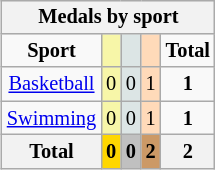<table class="wikitable" style="font-size:85%; float:right;">
<tr style="background:#efefef;">
<th colspan=7>Medals by sport</th>
</tr>
<tr align=center>
<td><strong>Sport</strong></td>
<td bgcolor=#f7f6a8></td>
<td bgcolor=#dce5e5></td>
<td bgcolor=#ffdab9></td>
<td><strong>Total</strong></td>
</tr>
<tr align=center>
<td><a href='#'>Basketball</a></td>
<td style="background:#F7F6A8;">0</td>
<td style="background:#DCE5E5;">0</td>
<td style="background:#FFDAB9;">1</td>
<td><strong>1</strong></td>
</tr>
<tr align=center>
<td><a href='#'>Swimming</a></td>
<td style="background:#F7F6A8;">0</td>
<td style="background:#DCE5E5;">0</td>
<td style="background:#FFDAB9;">1</td>
<td><strong>1</strong></td>
</tr>
<tr align=center>
<th>Total</th>
<th style="background:gold;">0</th>
<th style="background:silver;">0</th>
<th style="background:#c96;">2</th>
<th>2</th>
</tr>
</table>
